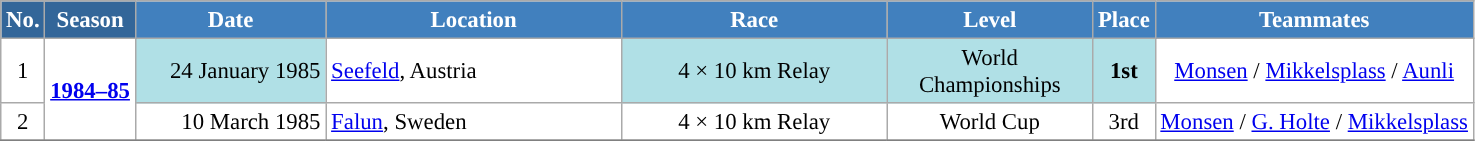<table class="wikitable sortable" style="font-size:95%; text-align:center; border:grey solid 1px; border-collapse:collapse; background:#ffffff;">
<tr style="background:#efefef;">
<th style="background-color:#369; color:white;">No.</th>
<th style="background-color:#369; color:white;">Season</th>
<th style="background-color:#4180be; color:white; width:120px;">Date</th>
<th style="background-color:#4180be; color:white; width:190px;">Location</th>
<th style="background-color:#4180be; color:white; width:170px;">Race</th>
<th style="background-color:#4180be; color:white; width:130px;">Level</th>
<th style="background-color:#4180be; color:white;">Place</th>
<th style="background-color:#4180be; color:white;">Teammates</th>
</tr>
<tr>
<td align=center>1</td>
<td rowspan=2 align=center><strong><a href='#'>1984–85</a></strong></td>
<td bgcolor="#BOEOE6" align=right>24 January 1985</td>
<td align=left> <a href='#'>Seefeld</a>, Austria</td>
<td bgcolor="#BOEOE6">4 × 10 km Relay</td>
<td bgcolor="#BOEOE6">World Championships</td>
<td bgcolor="#BOEOE6"><strong>1st</strong></td>
<td><a href='#'>Monsen</a> / <a href='#'>Mikkelsplass</a> / <a href='#'>Aunli</a></td>
</tr>
<tr>
<td align=center>2</td>
<td align=right>10 March 1985</td>
<td align=left> <a href='#'>Falun</a>, Sweden</td>
<td>4 × 10 km Relay</td>
<td>World Cup</td>
<td>3rd</td>
<td><a href='#'>Monsen</a> / <a href='#'>G. Holte</a> / <a href='#'>Mikkelsplass</a></td>
</tr>
<tr>
</tr>
</table>
